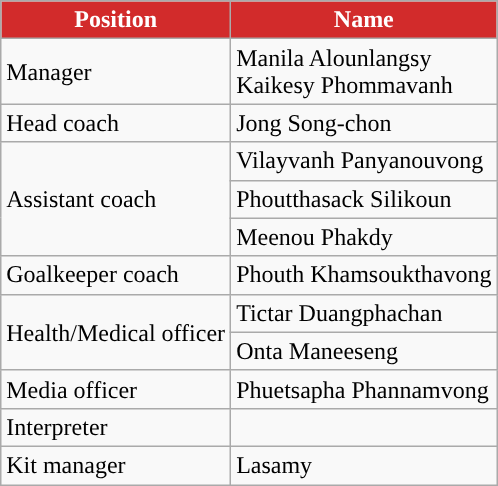<table class="wikitable">
<tr>
<th style="background: #D22B2B; color: #FFFFFF;">Position</th>
<th style="background: #D22B2B; color: #FFFFFF;">Name</th>
</tr>
<tr>
<td>Manager</td>
<td> Manila Alounlangsy <br>  Kaikesy Phommavanh</td>
</tr>
<tr>
<td>Head coach</td>
<td> Jong Song-chon</td>
</tr>
<tr>
<td rowspan="3">Assistant coach</td>
<td> Vilayvanh Panyanouvong</td>
</tr>
<tr>
<td> Phoutthasack Silikoun</td>
</tr>
<tr>
<td> Meenou Phakdy</td>
</tr>
<tr>
<td>Goalkeeper coach</td>
<td> Phouth Khamsoukthavong</td>
</tr>
<tr>
<td rowspan="2">Health/Medical officer</td>
<td> Tictar Duangphachan</td>
</tr>
<tr>
<td> Onta Maneeseng</td>
</tr>
<tr>
<td>Media officer</td>
<td> Phuetsapha Phannamvong</td>
</tr>
<tr>
<td>Interpreter</td>
<td></td>
</tr>
<tr>
<td>Kit manager</td>
<td> Lasamy</td>
</tr>
</table>
